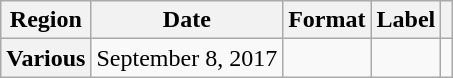<table class="wikitable plainrowheaders">
<tr>
<th scope="col">Region</th>
<th scope="col">Date</th>
<th scope="col">Format</th>
<th scope="col">Label</th>
<th scope="col"></th>
</tr>
<tr>
<th scope="row">Various</th>
<td>September 8, 2017</td>
<td></td>
<td></td>
<td></td>
</tr>
</table>
